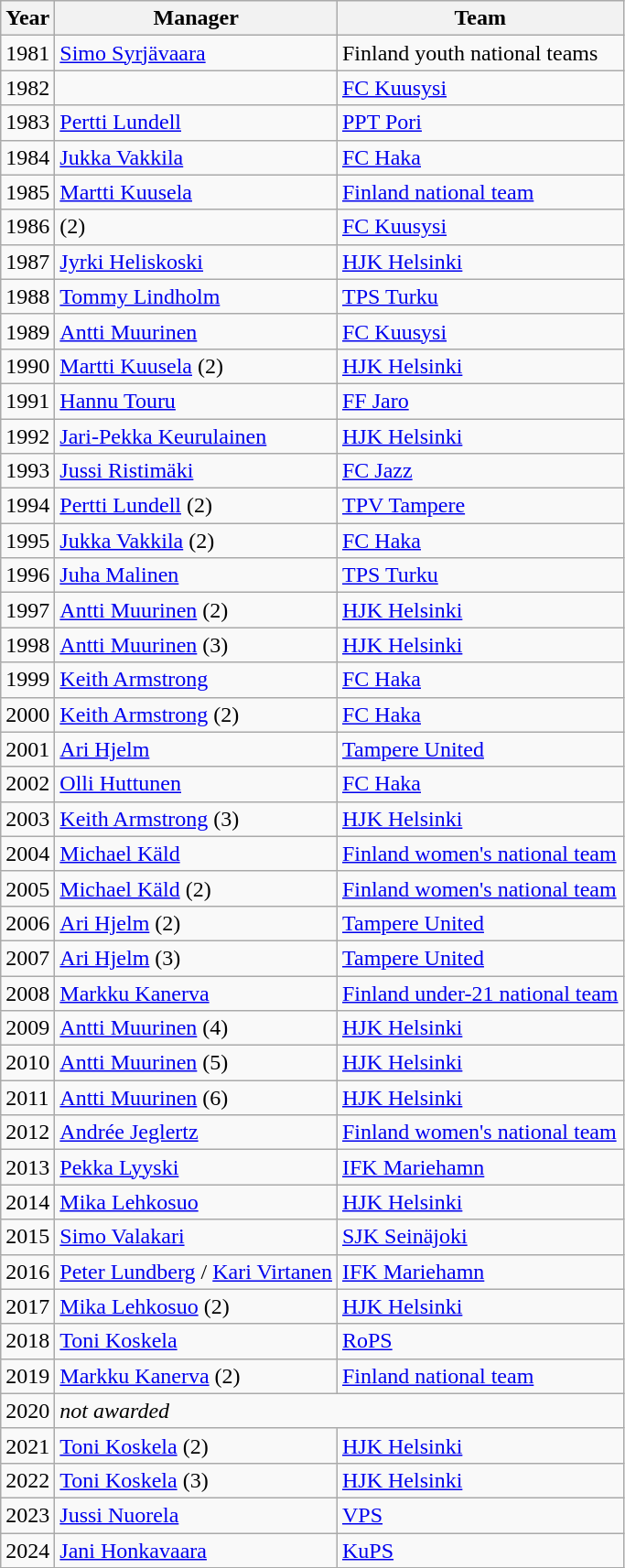<table class="wikitable" style="margin: 0;">
<tr>
<th>Year</th>
<th>Manager</th>
<th>Team</th>
</tr>
<tr>
<td>1981</td>
<td> <a href='#'>Simo Syrjävaara</a></td>
<td>Finland youth national teams</td>
</tr>
<tr>
<td>1982</td>
<td> </td>
<td><a href='#'>FC Kuusysi</a></td>
</tr>
<tr>
<td>1983</td>
<td> <a href='#'>Pertti Lundell</a></td>
<td><a href='#'>PPT Pori</a></td>
</tr>
<tr>
<td>1984</td>
<td> <a href='#'>Jukka Vakkila</a></td>
<td><a href='#'>FC Haka</a></td>
</tr>
<tr>
<td>1985</td>
<td> <a href='#'>Martti Kuusela</a></td>
<td><a href='#'>Finland national team</a></td>
</tr>
<tr>
<td>1986</td>
<td>  (2)</td>
<td><a href='#'>FC Kuusysi</a></td>
</tr>
<tr>
<td>1987</td>
<td> <a href='#'>Jyrki Heliskoski</a></td>
<td><a href='#'>HJK Helsinki</a></td>
</tr>
<tr>
<td>1988</td>
<td> <a href='#'>Tommy Lindholm</a></td>
<td><a href='#'>TPS Turku</a></td>
</tr>
<tr>
<td>1989</td>
<td> <a href='#'>Antti Muurinen</a></td>
<td><a href='#'>FC Kuusysi</a></td>
</tr>
<tr>
<td>1990</td>
<td> <a href='#'>Martti Kuusela</a> (2)</td>
<td><a href='#'>HJK Helsinki</a></td>
</tr>
<tr>
<td>1991</td>
<td> <a href='#'>Hannu Touru</a></td>
<td><a href='#'>FF Jaro</a></td>
</tr>
<tr>
<td>1992</td>
<td> <a href='#'>Jari-Pekka Keurulainen</a></td>
<td><a href='#'>HJK Helsinki</a></td>
</tr>
<tr>
<td>1993</td>
<td> <a href='#'>Jussi Ristimäki</a></td>
<td><a href='#'>FC Jazz</a></td>
</tr>
<tr>
<td>1994</td>
<td> <a href='#'>Pertti Lundell</a> (2)</td>
<td><a href='#'>TPV Tampere</a></td>
</tr>
<tr>
<td>1995</td>
<td> <a href='#'>Jukka Vakkila</a> (2)</td>
<td><a href='#'>FC Haka</a></td>
</tr>
<tr>
<td>1996</td>
<td> <a href='#'>Juha Malinen</a></td>
<td><a href='#'>TPS Turku</a></td>
</tr>
<tr>
<td>1997</td>
<td> <a href='#'>Antti Muurinen</a> (2)</td>
<td><a href='#'>HJK Helsinki</a></td>
</tr>
<tr>
<td>1998</td>
<td> <a href='#'>Antti Muurinen</a> (3)</td>
<td><a href='#'>HJK Helsinki</a></td>
</tr>
<tr>
<td>1999</td>
<td> <a href='#'>Keith Armstrong</a></td>
<td><a href='#'>FC Haka</a></td>
</tr>
<tr>
<td>2000</td>
<td> <a href='#'>Keith Armstrong</a> (2)</td>
<td><a href='#'>FC Haka</a></td>
</tr>
<tr>
<td>2001</td>
<td> <a href='#'>Ari Hjelm</a></td>
<td><a href='#'>Tampere United</a></td>
</tr>
<tr>
<td>2002</td>
<td> <a href='#'>Olli Huttunen</a></td>
<td><a href='#'>FC Haka</a></td>
</tr>
<tr>
<td>2003</td>
<td> <a href='#'>Keith Armstrong</a> (3)</td>
<td><a href='#'>HJK Helsinki</a></td>
</tr>
<tr>
<td>2004</td>
<td> <a href='#'>Michael Käld</a></td>
<td><a href='#'>Finland women's national team</a></td>
</tr>
<tr>
<td>2005</td>
<td> <a href='#'>Michael Käld</a> (2)</td>
<td><a href='#'>Finland women's national team</a></td>
</tr>
<tr>
<td>2006</td>
<td> <a href='#'>Ari Hjelm</a> (2)</td>
<td><a href='#'>Tampere United</a></td>
</tr>
<tr>
<td>2007</td>
<td> <a href='#'>Ari Hjelm</a> (3)</td>
<td><a href='#'>Tampere United</a></td>
</tr>
<tr>
<td>2008</td>
<td> <a href='#'>Markku Kanerva</a></td>
<td><a href='#'>Finland under-21 national team</a></td>
</tr>
<tr>
<td>2009</td>
<td> <a href='#'>Antti Muurinen</a> (4)</td>
<td><a href='#'>HJK Helsinki</a></td>
</tr>
<tr>
<td>2010</td>
<td> <a href='#'>Antti Muurinen</a> (5)</td>
<td><a href='#'>HJK Helsinki</a></td>
</tr>
<tr>
<td>2011</td>
<td> <a href='#'>Antti Muurinen</a> (6)</td>
<td><a href='#'>HJK Helsinki</a></td>
</tr>
<tr>
<td>2012</td>
<td> <a href='#'>Andrée Jeglertz</a></td>
<td><a href='#'>Finland women's national team</a></td>
</tr>
<tr>
<td>2013</td>
<td> <a href='#'>Pekka Lyyski</a></td>
<td><a href='#'>IFK Mariehamn</a></td>
</tr>
<tr>
<td>2014</td>
<td> <a href='#'>Mika Lehkosuo</a></td>
<td><a href='#'>HJK Helsinki</a></td>
</tr>
<tr>
<td>2015</td>
<td> <a href='#'>Simo Valakari</a></td>
<td><a href='#'>SJK Seinäjoki</a></td>
</tr>
<tr>
<td>2016</td>
<td> <a href='#'>Peter Lundberg</a> /  <a href='#'>Kari Virtanen</a></td>
<td><a href='#'>IFK Mariehamn</a></td>
</tr>
<tr>
<td>2017</td>
<td> <a href='#'>Mika Lehkosuo</a> (2)</td>
<td><a href='#'>HJK Helsinki</a></td>
</tr>
<tr>
<td>2018</td>
<td> <a href='#'>Toni Koskela</a></td>
<td><a href='#'>RoPS</a></td>
</tr>
<tr>
<td>2019</td>
<td> <a href='#'>Markku Kanerva</a> (2)</td>
<td><a href='#'>Finland national team</a></td>
</tr>
<tr>
<td>2020</td>
<td colspan=2><em>not awarded</em></td>
</tr>
<tr>
<td>2021</td>
<td> <a href='#'>Toni Koskela</a> (2)</td>
<td><a href='#'>HJK Helsinki</a></td>
</tr>
<tr>
<td>2022</td>
<td> <a href='#'>Toni Koskela</a> (3)</td>
<td><a href='#'>HJK Helsinki</a></td>
</tr>
<tr>
<td>2023</td>
<td> <a href='#'>Jussi Nuorela</a></td>
<td><a href='#'>VPS</a></td>
</tr>
<tr>
<td>2024</td>
<td> <a href='#'>Jani Honkavaara</a></td>
<td><a href='#'>KuPS</a></td>
</tr>
</table>
